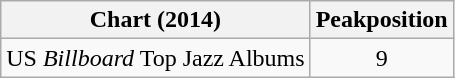<table class="wikitable">
<tr>
<th>Chart (2014)</th>
<th>Peakposition</th>
</tr>
<tr>
<td>US <em>Billboard</em> Top Jazz Albums</td>
<td align="center">9</td>
</tr>
</table>
